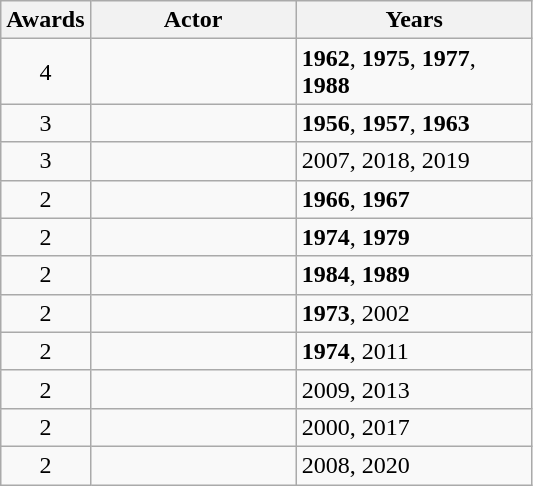<table class="wikitable sortable">
<tr>
<th width="40"><strong>Awards</strong></th>
<th width="130"><strong>Actor</strong></th>
<th width="150"><strong>Years</strong></th>
</tr>
<tr>
<td style="text-align:center;">4</td>
<td></td>
<td><strong>1962</strong>, <strong>1975</strong>, <strong>1977</strong>, <strong>1988</strong></td>
</tr>
<tr>
<td style="text-align:center;">3</td>
<td></td>
<td><strong>1956</strong>, <strong>1957</strong>, <strong>1963</strong></td>
</tr>
<tr>
<td style="text-align:center;">3</td>
<td></td>
<td>2007, 2018, 2019</td>
</tr>
<tr>
<td style="text-align:center;">2</td>
<td></td>
<td><strong>1966</strong>, <strong>1967</strong></td>
</tr>
<tr>
<td style="text-align:center;">2</td>
<td></td>
<td><strong>1974</strong>, <strong>1979</strong></td>
</tr>
<tr>
<td style="text-align:center;">2</td>
<td></td>
<td><strong>1984</strong>, <strong>1989</strong></td>
</tr>
<tr>
<td style="text-align:center;">2</td>
<td></td>
<td><strong>1973</strong>, 2002</td>
</tr>
<tr>
<td style="text-align:center;">2</td>
<td></td>
<td><strong>1974</strong>, 2011</td>
</tr>
<tr>
<td style="text-align:center;">2</td>
<td></td>
<td>2009, 2013</td>
</tr>
<tr>
<td style="text-align:center;">2</td>
<td></td>
<td>2000, 2017</td>
</tr>
<tr>
<td style="text-align:center;">2</td>
<td></td>
<td>2008, 2020</td>
</tr>
</table>
